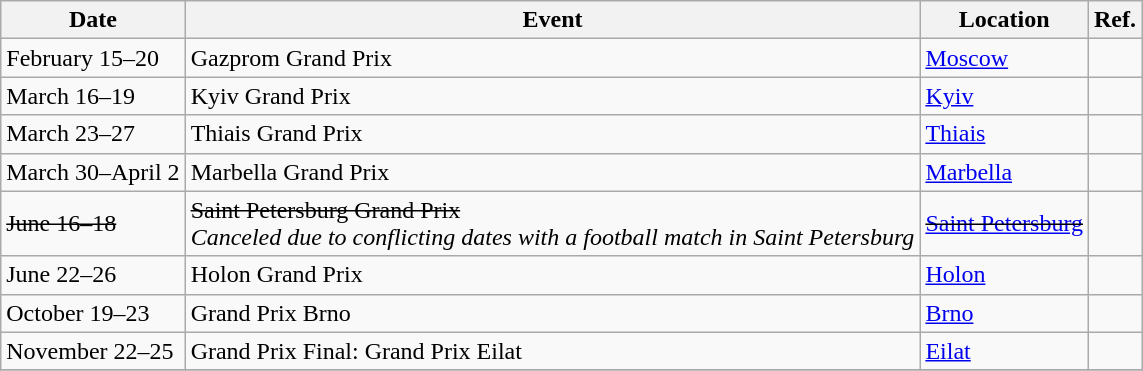<table class="wikitable sortable">
<tr>
<th>Date</th>
<th>Event</th>
<th>Location</th>
<th>Ref.</th>
</tr>
<tr>
<td>February 15–20</td>
<td>Gazprom Grand Prix</td>
<td> <a href='#'>Moscow</a></td>
<td></td>
</tr>
<tr>
<td>March 16–19</td>
<td>Kyiv Grand Prix</td>
<td> <a href='#'>Kyiv</a></td>
<td></td>
</tr>
<tr>
<td>March 23–27</td>
<td>Thiais Grand Prix</td>
<td> <a href='#'>Thiais</a></td>
<td></td>
</tr>
<tr>
<td>March 30–April 2</td>
<td>Marbella Grand Prix</td>
<td> <a href='#'>Marbella</a></td>
<td></td>
</tr>
<tr>
<td><s>June 16–18</s></td>
<td><s>Saint Petersburg Grand Prix</s><br><em>Canceled due to conflicting dates with a football match in Saint Petersburg</em></td>
<td><s> <a href='#'>Saint Petersburg</a></s></td>
<td></td>
</tr>
<tr>
<td>June 22–26</td>
<td>Holon Grand Prix</td>
<td> <a href='#'>Holon</a></td>
<td></td>
</tr>
<tr>
<td>October 19–23</td>
<td>Grand Prix Brno</td>
<td> <a href='#'>Brno</a></td>
<td></td>
</tr>
<tr>
<td>November 22–25</td>
<td>Grand Prix Final: Grand Prix Eilat</td>
<td> <a href='#'>Eilat</a></td>
<td></td>
</tr>
<tr>
</tr>
</table>
